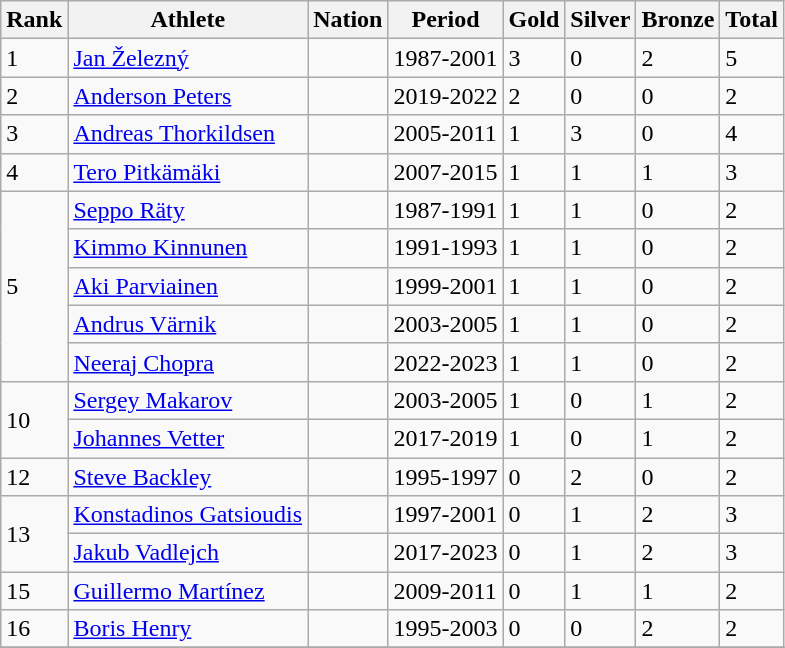<table class="wikitable sortable" align="center">
<tr>
<th class="unsortable">Rank</th>
<th>Athlete</th>
<th>Nation</th>
<th>Period</th>
<th>Gold</th>
<th>Silver</th>
<th>Bronze</th>
<th>Total</th>
</tr>
<tr>
<td>1</td>
<td align="left"><a href='#'>Jan Železný</a></td>
<td align="left"><br></td>
<td>1987-2001</td>
<td>3</td>
<td>0</td>
<td>2</td>
<td>5</td>
</tr>
<tr>
<td>2</td>
<td><a href='#'>Anderson Peters</a></td>
<td></td>
<td>2019-2022</td>
<td>2</td>
<td>0</td>
<td>0</td>
<td>2</td>
</tr>
<tr>
<td>3</td>
<td align="left"><a href='#'>Andreas Thorkildsen</a></td>
<td align="left"></td>
<td>2005-2011</td>
<td>1</td>
<td>3</td>
<td>0</td>
<td>4</td>
</tr>
<tr>
<td>4</td>
<td align="left"><a href='#'>Tero Pitkämäki</a></td>
<td align="left"></td>
<td>2007-2015</td>
<td>1</td>
<td>1</td>
<td>1</td>
<td>3</td>
</tr>
<tr>
<td rowspan="5">5</td>
<td align="left"><a href='#'>Seppo Räty</a></td>
<td align="left"></td>
<td>1987-1991</td>
<td>1</td>
<td>1</td>
<td>0</td>
<td>2</td>
</tr>
<tr>
<td align="left"><a href='#'>Kimmo Kinnunen</a></td>
<td align="left"></td>
<td>1991-1993</td>
<td>1</td>
<td>1</td>
<td>0</td>
<td>2</td>
</tr>
<tr>
<td align="left"><a href='#'>Aki Parviainen</a></td>
<td align="left"></td>
<td>1999-2001</td>
<td>1</td>
<td>1</td>
<td>0</td>
<td>2</td>
</tr>
<tr>
<td align="left"><a href='#'>Andrus Värnik</a></td>
<td align="left"></td>
<td>2003-2005</td>
<td>1</td>
<td>1</td>
<td>0</td>
<td>2</td>
</tr>
<tr>
<td><a href='#'>Neeraj Chopra</a></td>
<td></td>
<td>2022-2023</td>
<td>1</td>
<td>1</td>
<td>0</td>
<td>2</td>
</tr>
<tr>
<td rowspan="2">10</td>
<td><a href='#'>Sergey Makarov</a></td>
<td></td>
<td>2003-2005</td>
<td>1</td>
<td>0</td>
<td>1</td>
<td>2</td>
</tr>
<tr>
<td><a href='#'>Johannes Vetter</a></td>
<td></td>
<td>2017-2019</td>
<td>1</td>
<td>0</td>
<td>1</td>
<td>2</td>
</tr>
<tr>
<td>12</td>
<td align="left"><a href='#'>Steve Backley</a></td>
<td align="left"></td>
<td>1995-1997</td>
<td>0</td>
<td>2</td>
<td>0</td>
<td>2</td>
</tr>
<tr>
<td rowspan="2">13</td>
<td align="left"><a href='#'>Konstadinos Gatsioudis</a></td>
<td align="left"></td>
<td>1997-2001</td>
<td>0</td>
<td>1</td>
<td>2</td>
<td>3</td>
</tr>
<tr>
<td align="left"><a href='#'>Jakub Vadlejch</a></td>
<td align="left"></td>
<td>2017-2023</td>
<td>0</td>
<td>1</td>
<td>2</td>
<td>3</td>
</tr>
<tr>
<td>15</td>
<td><a href='#'>Guillermo Martínez</a></td>
<td></td>
<td>2009-2011</td>
<td>0</td>
<td>1</td>
<td>1</td>
<td>2</td>
</tr>
<tr>
<td>16</td>
<td align="left"><a href='#'>Boris Henry</a></td>
<td align="left"></td>
<td>1995-2003</td>
<td>0</td>
<td>0</td>
<td>2</td>
<td>2</td>
</tr>
<tr>
</tr>
</table>
